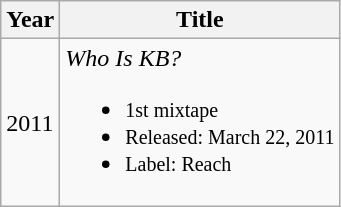<table class="wikitable">
<tr>
<th>Year</th>
<th>Title</th>
</tr>
<tr>
<td>2011</td>
<td><em>Who Is KB?</em><br><ul><li><small>1st mixtape</small></li><li><small>Released: March 22, 2011</small></li><li><small>Label: Reach</small></li></ul></td>
</tr>
</table>
